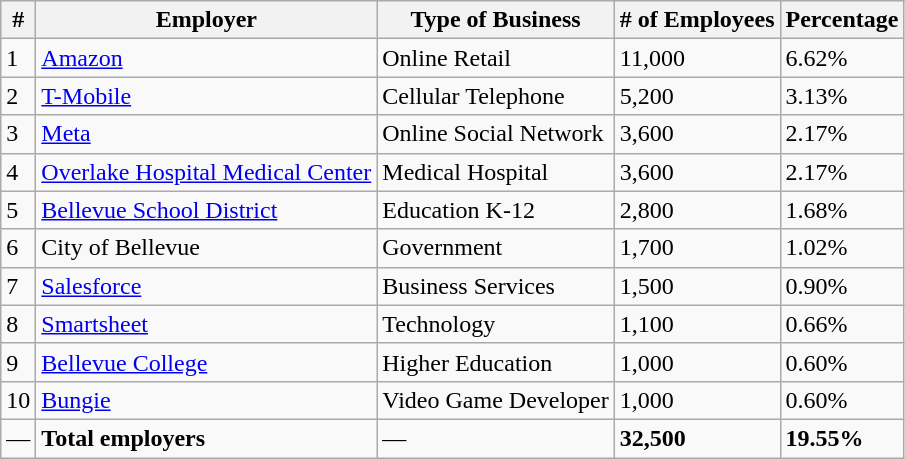<table class="wikitable">
<tr>
<th>#</th>
<th>Employer</th>
<th>Type of Business</th>
<th># of Employees</th>
<th>Percentage</th>
</tr>
<tr>
<td>1</td>
<td><a href='#'>Amazon</a></td>
<td>Online Retail</td>
<td>11,000</td>
<td>6.62%</td>
</tr>
<tr>
<td>2</td>
<td><a href='#'>T-Mobile</a></td>
<td>Cellular Telephone</td>
<td>5,200</td>
<td>3.13%</td>
</tr>
<tr>
<td>3</td>
<td><a href='#'>Meta</a></td>
<td>Online Social Network</td>
<td>3,600</td>
<td>2.17%</td>
</tr>
<tr>
<td>4</td>
<td><a href='#'>Overlake Hospital Medical Center</a></td>
<td>Medical Hospital</td>
<td>3,600</td>
<td>2.17%</td>
</tr>
<tr>
<td>5</td>
<td><a href='#'>Bellevue School District</a></td>
<td>Education K-12</td>
<td>2,800</td>
<td>1.68%</td>
</tr>
<tr>
<td>6</td>
<td>City of Bellevue</td>
<td>Government</td>
<td>1,700</td>
<td>1.02%</td>
</tr>
<tr>
<td>7</td>
<td><a href='#'>Salesforce</a></td>
<td>Business Services</td>
<td>1,500</td>
<td>0.90%</td>
</tr>
<tr>
<td>8</td>
<td><a href='#'>Smartsheet</a></td>
<td>Technology</td>
<td>1,100</td>
<td>0.66%</td>
</tr>
<tr>
<td>9</td>
<td><a href='#'>Bellevue College</a></td>
<td>Higher Education</td>
<td>1,000</td>
<td>0.60%</td>
</tr>
<tr>
<td>10</td>
<td><a href='#'>Bungie</a></td>
<td>Video Game Developer</td>
<td>1,000</td>
<td>0.60%</td>
</tr>
<tr>
<td>—</td>
<td><strong>Total employers</strong></td>
<td>—</td>
<td><strong>32,500</strong></td>
<td><strong>19.55%</strong></td>
</tr>
</table>
